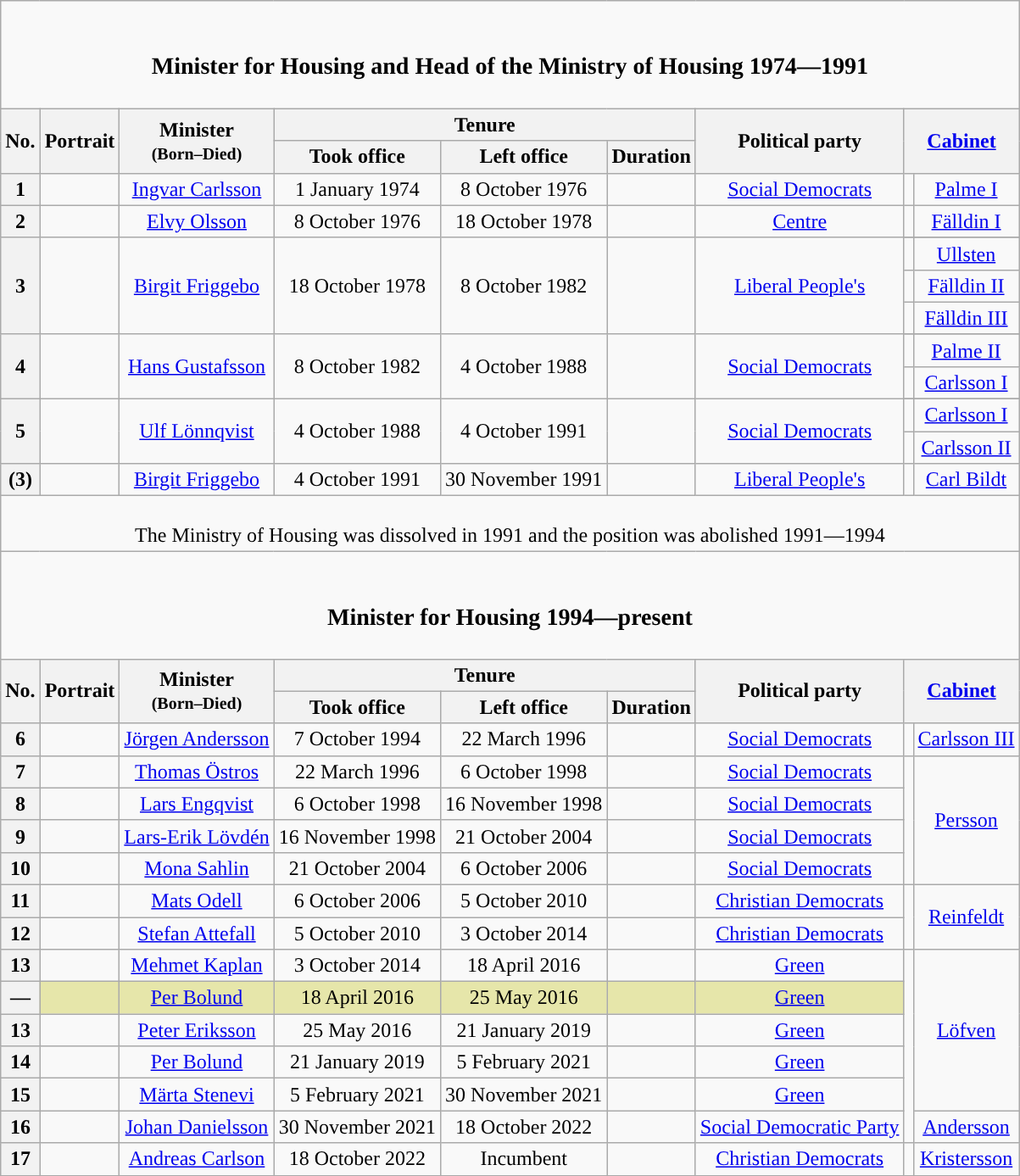<table class="wikitable" style="text-align: center;">
<tr>
<td colspan=9><br><h3>Minister for Housing and Head of the Ministry of Housing 1974—1991</h3></td>
</tr>
<tr>
<th rowspan="2">No.</th>
<th rowspan="2">Portrait</th>
<th rowspan="2">Minister<br><small>(Born–Died)</small></th>
<th colspan="3">Tenure</th>
<th rowspan="2">Political party</th>
<th rowspan="2" colspan="2"><a href='#'>Cabinet</a></th>
</tr>
<tr>
<th>Took office</th>
<th>Left office</th>
<th>Duration</th>
</tr>
<tr>
<th style="background: ">1</th>
<td></td>
<td><a href='#'>Ingvar Carlsson</a><br></td>
<td>1 January 1974</td>
<td>8 October 1976</td>
<td></td>
<td><a href='#'>Social Democrats</a></td>
<td style="background: "></td>
<td><a href='#'>Palme I</a></td>
</tr>
<tr>
<th style="background: ">2</th>
<td></td>
<td><a href='#'>Elvy Olsson</a><br></td>
<td>8 October 1976</td>
<td>18 October 1978</td>
<td></td>
<td><a href='#'>Centre</a></td>
<td style="background: "></td>
<td><a href='#'>Fälldin I</a></td>
</tr>
<tr>
<th rowspan="4" style="background: ">3</th>
<td rowspan="4"></td>
<td rowspan="4"><a href='#'>Birgit Friggebo</a><br></td>
<td rowspan="4">18 October 1978</td>
<td rowspan="4">8 October 1982</td>
<td rowspan="4"></td>
<td rowspan="4"><a href='#'>Liberal People's</a></td>
</tr>
<tr>
<td style="background: "></td>
<td><a href='#'>Ullsten</a></td>
</tr>
<tr>
<td style="background: "></td>
<td><a href='#'>Fälldin II</a></td>
</tr>
<tr>
<td style="background: "></td>
<td><a href='#'>Fälldin III</a></td>
</tr>
<tr>
<th rowspan="3" style="background: ">4</th>
<td rowspan="3"></td>
<td rowspan="3"><a href='#'>Hans Gustafsson</a><br></td>
<td rowspan="3">8 October 1982</td>
<td rowspan="3">4 October 1988</td>
<td rowspan="3"></td>
<td rowspan="3"><a href='#'>Social Democrats</a></td>
</tr>
<tr>
<td style="background: "></td>
<td><a href='#'>Palme II</a></td>
</tr>
<tr>
<td style="background: "></td>
<td><a href='#'>Carlsson I</a></td>
</tr>
<tr>
<th rowspan="3" style="background: ">5</th>
<td rowspan="3"></td>
<td rowspan="3"><a href='#'>Ulf Lönnqvist</a><br></td>
<td rowspan="3">4 October 1988</td>
<td rowspan="3">4 October 1991</td>
<td rowspan="3"></td>
<td rowspan="3"><a href='#'>Social Democrats</a></td>
</tr>
<tr>
<td style="background: "></td>
<td><a href='#'>Carlsson I</a></td>
</tr>
<tr>
<td style="background: "></td>
<td><a href='#'>Carlsson II</a></td>
</tr>
<tr>
<th style="background: ">(3)</th>
<td></td>
<td><a href='#'>Birgit Friggebo</a><br></td>
<td>4 October 1991</td>
<td>30 November 1991</td>
<td></td>
<td><a href='#'>Liberal People's</a></td>
<td style="background: "></td>
<td><a href='#'>Carl Bildt</a></td>
</tr>
<tr>
<td colspan=9><br>The Ministry of Housing was dissolved in 1991 and the position was abolished 1991—1994</td>
</tr>
<tr>
<td colspan=9><br><h3>Minister for Housing 1994—present</h3></td>
</tr>
<tr>
<th rowspan="2">No.</th>
<th rowspan="2">Portrait</th>
<th rowspan="2">Minister<br><small>(Born–Died)</small></th>
<th colspan="3">Tenure</th>
<th rowspan="2">Political party</th>
<th rowspan="2" colspan="2"><a href='#'>Cabinet</a></th>
</tr>
<tr>
<th>Took office</th>
<th>Left office</th>
<th>Duration</th>
</tr>
<tr>
<th style="background: ">6</th>
<td></td>
<td><a href='#'>Jörgen Andersson</a><br></td>
<td>7 October 1994</td>
<td>22 March 1996</td>
<td></td>
<td><a href='#'>Social Democrats</a></td>
<td style="background: "></td>
<td><a href='#'>Carlsson III</a></td>
</tr>
<tr>
<th style="background: ">7</th>
<td></td>
<td><a href='#'>Thomas Östros</a><br></td>
<td>22 March 1996</td>
<td>6 October 1998</td>
<td></td>
<td><a href='#'>Social Democrats</a></td>
<td rowspan="4" style="background: "></td>
<td rowspan="4"><a href='#'>Persson</a></td>
</tr>
<tr>
<th style="background: ">8</th>
<td></td>
<td><a href='#'>Lars Engqvist</a><br></td>
<td>6 October 1998</td>
<td>16 November 1998</td>
<td></td>
<td><a href='#'>Social Democrats</a></td>
</tr>
<tr>
<th style="background: ">9</th>
<td></td>
<td><a href='#'>Lars-Erik Lövdén</a><br></td>
<td>16 November 1998</td>
<td>21 October 2004</td>
<td></td>
<td><a href='#'>Social Democrats</a></td>
</tr>
<tr>
<th style="background: ">10</th>
<td></td>
<td><a href='#'>Mona Sahlin</a><br></td>
<td>21 October 2004</td>
<td>6 October 2006</td>
<td></td>
<td><a href='#'>Social Democrats</a></td>
</tr>
<tr>
<th style="background: ">11</th>
<td></td>
<td><a href='#'>Mats Odell</a><br></td>
<td>6 October 2006</td>
<td>5 October 2010</td>
<td></td>
<td><a href='#'>Christian Democrats</a></td>
<td rowspan="2" style="background: "></td>
<td rowspan="2"><a href='#'>Reinfeldt</a></td>
</tr>
<tr>
<th style="background: ">12</th>
<td></td>
<td><a href='#'>Stefan Attefall</a><br></td>
<td>5 October 2010</td>
<td>3 October 2014</td>
<td></td>
<td><a href='#'>Christian Democrats</a></td>
</tr>
<tr>
<th style="background: ">13</th>
<td></td>
<td><a href='#'>Mehmet Kaplan</a><br></td>
<td>3 October 2014</td>
<td>18 April 2016</td>
<td></td>
<td><a href='#'>Green</a></td>
<td rowspan="6" style="background: "></td>
<td rowspan="5"><a href='#'>Löfven</a></td>
</tr>
<tr>
<th style="background: ">—</th>
<td bgcolor=#E6E6AA></td>
<td bgcolor=#E6E6AA><a href='#'>Per Bolund</a><br></td>
<td bgcolor=#E6E6AA>18 April 2016</td>
<td bgcolor=#E6E6AA>25 May 2016</td>
<td bgcolor=#E6E6AA></td>
<td bgcolor=#E6E6AA><a href='#'>Green</a></td>
</tr>
<tr>
<th style="background: ">13</th>
<td></td>
<td><a href='#'>Peter Eriksson</a><br></td>
<td>25 May 2016</td>
<td>21 January 2019</td>
<td></td>
<td><a href='#'>Green</a></td>
</tr>
<tr>
<th style="background: ">14</th>
<td></td>
<td><a href='#'>Per Bolund</a><br></td>
<td>21 January 2019</td>
<td>5 February 2021</td>
<td></td>
<td><a href='#'>Green</a></td>
</tr>
<tr>
<th style="background: ">15</th>
<td></td>
<td><a href='#'>Märta Stenevi</a><br></td>
<td>5 February 2021</td>
<td>30 November 2021</td>
<td></td>
<td><a href='#'>Green</a></td>
</tr>
<tr>
<th style="background: ">16</th>
<td></td>
<td><a href='#'>Johan Danielsson</a><br></td>
<td>30 November 2021</td>
<td>18 October 2022</td>
<td></td>
<td><a href='#'>Social Democratic Party</a></td>
<td rowspan="1"><a href='#'>Andersson</a></td>
</tr>
<tr>
<th style="background: ">17</th>
<td></td>
<td><a href='#'>Andreas Carlson</a><br></td>
<td>18 October 2022</td>
<td>Incumbent</td>
<td></td>
<td><a href='#'>Christian Democrats</a></td>
<td rowspan="1" style="background: "></td>
<td rowspan="1"><a href='#'>Kristersson</a></td>
</tr>
<tr>
</tr>
</table>
